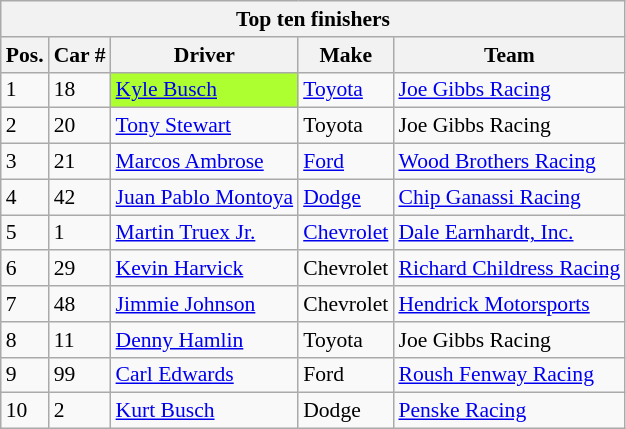<table class="wikitable" style="font-size:90%;">
<tr>
<th colspan="9">Top ten finishers</th>
</tr>
<tr>
<th>Pos.</th>
<th>Car #</th>
<th>Driver</th>
<th>Make</th>
<th>Team</th>
</tr>
<tr>
<td>1</td>
<td>18</td>
<td style="background:greenyellow;"><a href='#'>Kyle Busch</a></td>
<td><a href='#'>Toyota</a></td>
<td><a href='#'>Joe Gibbs Racing</a></td>
</tr>
<tr>
<td>2</td>
<td>20</td>
<td><a href='#'>Tony Stewart</a></td>
<td>Toyota</td>
<td>Joe Gibbs Racing</td>
</tr>
<tr>
<td>3</td>
<td>21</td>
<td><a href='#'>Marcos Ambrose</a></td>
<td><a href='#'>Ford</a></td>
<td><a href='#'>Wood Brothers Racing</a></td>
</tr>
<tr>
<td>4</td>
<td>42</td>
<td><a href='#'>Juan Pablo Montoya</a></td>
<td><a href='#'>Dodge</a></td>
<td><a href='#'>Chip Ganassi Racing</a></td>
</tr>
<tr>
<td>5</td>
<td>1</td>
<td><a href='#'>Martin Truex Jr.</a></td>
<td><a href='#'>Chevrolet</a></td>
<td><a href='#'>Dale Earnhardt, Inc.</a></td>
</tr>
<tr>
<td>6</td>
<td>29</td>
<td><a href='#'>Kevin Harvick</a></td>
<td>Chevrolet</td>
<td><a href='#'>Richard Childress Racing</a></td>
</tr>
<tr>
<td>7</td>
<td>48</td>
<td><a href='#'>Jimmie Johnson</a></td>
<td>Chevrolet</td>
<td><a href='#'>Hendrick Motorsports</a></td>
</tr>
<tr>
<td>8</td>
<td>11</td>
<td><a href='#'>Denny Hamlin</a></td>
<td>Toyota</td>
<td>Joe Gibbs Racing</td>
</tr>
<tr>
<td>9</td>
<td>99</td>
<td><a href='#'>Carl Edwards</a></td>
<td>Ford</td>
<td><a href='#'>Roush Fenway Racing</a></td>
</tr>
<tr>
<td>10</td>
<td>2</td>
<td><a href='#'>Kurt Busch</a></td>
<td>Dodge</td>
<td><a href='#'>Penske Racing</a></td>
</tr>
</table>
